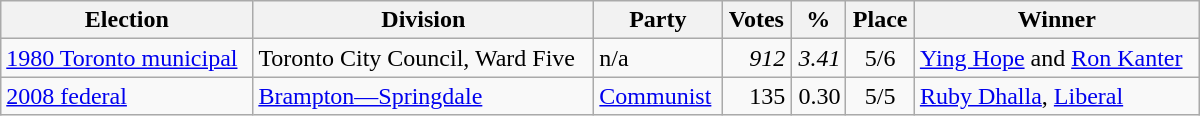<table class="wikitable" width="800">
<tr>
<th align="left">Election</th>
<th align="left">Division</th>
<th align="left">Party</th>
<th align="right">Votes</th>
<th align="right">%</th>
<th align="center">Place</th>
<th align="center">Winner</th>
</tr>
<tr>
<td align="left"><a href='#'>1980 Toronto municipal</a></td>
<td align="left">Toronto City Council, Ward Five</td>
<td align="left">n/a</td>
<td align="right"><em>912</em></td>
<td align="right"><em>3.41</em></td>
<td align="center">5/6</td>
<td align="left"><a href='#'>Ying Hope</a> and <a href='#'>Ron Kanter</a></td>
</tr>
<tr>
<td align="left"><a href='#'>2008 federal</a></td>
<td align="left"><a href='#'>Brampton—Springdale</a></td>
<td align="left"><a href='#'>Communist</a></td>
<td align="right">135</td>
<td align="right">0.30</td>
<td align="center">5/5</td>
<td align="left"><a href='#'>Ruby Dhalla</a>, <a href='#'>Liberal</a></td>
</tr>
</table>
